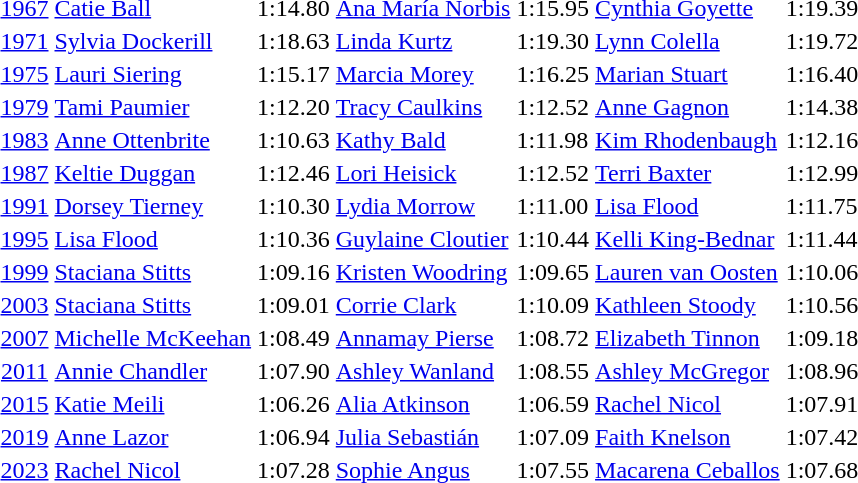<table>
<tr>
<td align=center><a href='#'>1967</a></td>
<td> <a href='#'>Catie Ball</a></td>
<td>1:14.80</td>
<td> <a href='#'>Ana María Norbis</a></td>
<td>1:15.95</td>
<td> <a href='#'>Cynthia Goyette</a></td>
<td>1:19.39</td>
</tr>
<tr>
<td align=center><a href='#'>1971</a></td>
<td> <a href='#'>Sylvia Dockerill</a></td>
<td>1:18.63</td>
<td> <a href='#'>Linda Kurtz</a></td>
<td>1:19.30</td>
<td> <a href='#'>Lynn Colella</a></td>
<td>1:19.72</td>
</tr>
<tr>
<td align=center><a href='#'>1975</a></td>
<td> <a href='#'>Lauri Siering</a></td>
<td>1:15.17</td>
<td> <a href='#'>Marcia Morey</a></td>
<td>1:16.25</td>
<td> <a href='#'>Marian Stuart</a></td>
<td>1:16.40</td>
</tr>
<tr>
<td align=center><a href='#'>1979</a></td>
<td> <a href='#'>Tami Paumier</a></td>
<td>1:12.20</td>
<td> <a href='#'>Tracy Caulkins</a></td>
<td>1:12.52</td>
<td> <a href='#'>Anne Gagnon</a></td>
<td>1:14.38</td>
</tr>
<tr>
<td align=center><a href='#'>1983</a></td>
<td> <a href='#'>Anne Ottenbrite</a></td>
<td>1:10.63</td>
<td> <a href='#'>Kathy Bald</a></td>
<td>1:11.98</td>
<td> <a href='#'>Kim Rhodenbaugh</a></td>
<td>1:12.16</td>
</tr>
<tr>
<td align=center><a href='#'>1987</a></td>
<td> <a href='#'>Keltie Duggan</a></td>
<td>1:12.46</td>
<td> <a href='#'>Lori Heisick</a></td>
<td>1:12.52</td>
<td> <a href='#'>Terri Baxter</a></td>
<td>1:12.99</td>
</tr>
<tr>
<td align=center><a href='#'>1991</a></td>
<td> <a href='#'>Dorsey Tierney</a></td>
<td>1:10.30</td>
<td> <a href='#'>Lydia Morrow</a></td>
<td>1:11.00</td>
<td> <a href='#'>Lisa Flood</a></td>
<td>1:11.75</td>
</tr>
<tr>
<td align=center><a href='#'>1995</a></td>
<td> <a href='#'>Lisa Flood</a></td>
<td>1:10.36</td>
<td> <a href='#'>Guylaine Cloutier</a></td>
<td>1:10.44</td>
<td> <a href='#'>Kelli King-Bednar</a></td>
<td>1:11.44</td>
</tr>
<tr>
<td align=center><a href='#'>1999</a></td>
<td> <a href='#'>Staciana Stitts</a></td>
<td>1:09.16</td>
<td> <a href='#'>Kristen Woodring</a></td>
<td>1:09.65</td>
<td> <a href='#'>Lauren van Oosten</a></td>
<td>1:10.06</td>
</tr>
<tr>
<td align=center><a href='#'>2003</a></td>
<td> <a href='#'>Staciana Stitts</a></td>
<td>1:09.01</td>
<td> <a href='#'>Corrie Clark</a></td>
<td>1:10.09</td>
<td> <a href='#'>Kathleen Stoody</a></td>
<td>1:10.56</td>
</tr>
<tr>
<td align=center><a href='#'>2007</a></td>
<td> <a href='#'>Michelle McKeehan</a></td>
<td>1:08.49</td>
<td> <a href='#'>Annamay Pierse</a></td>
<td>1:08.72</td>
<td> <a href='#'>Elizabeth Tinnon</a></td>
<td>1:09.18</td>
</tr>
<tr>
<td align=center><a href='#'>2011</a></td>
<td> <a href='#'>Annie Chandler</a></td>
<td>1:07.90</td>
<td> <a href='#'>Ashley Wanland</a></td>
<td>1:08.55</td>
<td> <a href='#'>Ashley McGregor</a></td>
<td>1:08.96</td>
</tr>
<tr>
<td align=center><a href='#'>2015</a></td>
<td> <a href='#'>Katie Meili</a></td>
<td>1:06.26</td>
<td> <a href='#'>Alia Atkinson</a></td>
<td>1:06.59</td>
<td> <a href='#'>Rachel Nicol</a></td>
<td>1:07.91</td>
</tr>
<tr>
<td align=center><a href='#'>2019</a></td>
<td> <a href='#'>Anne Lazor</a></td>
<td>1:06.94</td>
<td> <a href='#'>Julia Sebastián</a></td>
<td>1:07.09</td>
<td> <a href='#'>Faith Knelson</a></td>
<td>1:07.42</td>
</tr>
<tr>
<td align=center><a href='#'>2023</a></td>
<td> <a href='#'>Rachel Nicol</a></td>
<td>1:07.28</td>
<td> <a href='#'>Sophie Angus</a></td>
<td>1:07.55</td>
<td> <a href='#'>Macarena Ceballos</a></td>
<td>1:07.68</td>
</tr>
</table>
